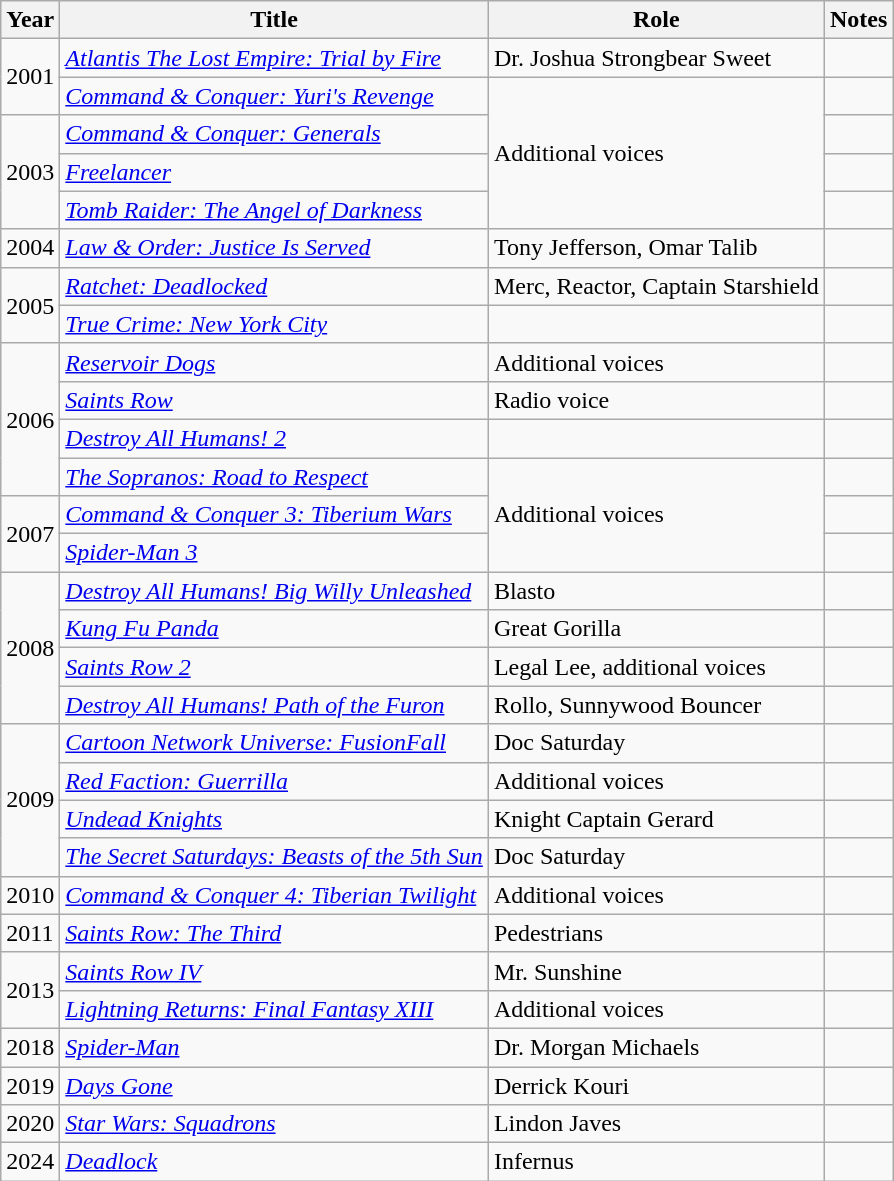<table class="wikitable sortable">
<tr>
<th>Year</th>
<th>Title</th>
<th>Role</th>
<th>Notes</th>
</tr>
<tr>
<td rowspan="2">2001</td>
<td><em><a href='#'>Atlantis The Lost Empire: Trial by Fire</a></em></td>
<td>Dr. Joshua Strongbear Sweet</td>
<td></td>
</tr>
<tr>
<td><em><a href='#'>Command & Conquer: Yuri's Revenge</a></em></td>
<td rowspan="4">Additional voices</td>
<td></td>
</tr>
<tr>
<td rowspan="3">2003</td>
<td><em><a href='#'>Command & Conquer: Generals</a></em></td>
<td></td>
</tr>
<tr>
<td><em><a href='#'>Freelancer</a></em></td>
<td></td>
</tr>
<tr>
<td><em><a href='#'>Tomb Raider: The Angel of Darkness</a></em></td>
<td></td>
</tr>
<tr>
<td>2004</td>
<td><em><a href='#'>Law & Order: Justice Is Served</a></em></td>
<td>Tony Jefferson, Omar Talib</td>
<td></td>
</tr>
<tr>
<td rowspan="2">2005</td>
<td><em><a href='#'>Ratchet: Deadlocked</a></em></td>
<td>Merc, Reactor, Captain Starshield</td>
<td></td>
</tr>
<tr>
<td><em><a href='#'>True Crime: New York City</a></em></td>
<td></td>
<td></td>
</tr>
<tr>
<td rowspan="4">2006</td>
<td><em><a href='#'>Reservoir Dogs</a></em></td>
<td>Additional voices</td>
<td></td>
</tr>
<tr>
<td><em><a href='#'>Saints Row</a></em></td>
<td>Radio voice</td>
<td></td>
</tr>
<tr>
<td><em><a href='#'>Destroy All Humans! 2</a></em></td>
<td></td>
<td></td>
</tr>
<tr>
<td><em><a href='#'>The Sopranos: Road to Respect</a></em></td>
<td rowspan="3">Additional voices</td>
<td></td>
</tr>
<tr>
<td rowspan="2">2007</td>
<td><em><a href='#'>Command & Conquer 3: Tiberium Wars</a></em></td>
<td></td>
</tr>
<tr>
<td><em><a href='#'>Spider-Man 3</a></em></td>
<td></td>
</tr>
<tr>
<td rowspan="4">2008</td>
<td><em><a href='#'>Destroy All Humans! Big Willy Unleashed</a></em></td>
<td>Blasto</td>
<td></td>
</tr>
<tr>
<td><em><a href='#'>Kung Fu Panda</a></em></td>
<td>Great Gorilla</td>
<td></td>
</tr>
<tr>
<td><em><a href='#'>Saints Row 2</a></em></td>
<td>Legal Lee, additional voices</td>
<td></td>
</tr>
<tr>
<td><em><a href='#'>Destroy All Humans! Path of the Furon</a></em></td>
<td>Rollo, Sunnywood Bouncer</td>
<td></td>
</tr>
<tr>
<td rowspan="4">2009</td>
<td><em><a href='#'>Cartoon Network Universe: FusionFall</a></em></td>
<td>Doc Saturday</td>
<td></td>
</tr>
<tr>
<td><em><a href='#'>Red Faction: Guerrilla</a></em></td>
<td>Additional voices</td>
<td></td>
</tr>
<tr>
<td><em><a href='#'>Undead Knights</a></em></td>
<td>Knight Captain Gerard</td>
<td></td>
</tr>
<tr>
<td><em><a href='#'>The Secret Saturdays: Beasts of the 5th Sun</a></em></td>
<td>Doc Saturday</td>
<td></td>
</tr>
<tr>
<td>2010</td>
<td><em><a href='#'>Command & Conquer 4: Tiberian Twilight</a></em></td>
<td>Additional voices</td>
<td></td>
</tr>
<tr>
<td>2011</td>
<td><em><a href='#'>Saints Row: The Third</a></em></td>
<td>Pedestrians</td>
<td></td>
</tr>
<tr>
<td rowspan="2">2013</td>
<td><em><a href='#'>Saints Row IV</a></em></td>
<td>Mr. Sunshine</td>
<td></td>
</tr>
<tr>
<td><em><a href='#'>Lightning Returns: Final Fantasy XIII</a></em></td>
<td>Additional voices</td>
<td></td>
</tr>
<tr>
<td>2018</td>
<td><em><a href='#'>Spider-Man</a></em></td>
<td>Dr. Morgan Michaels</td>
<td></td>
</tr>
<tr>
<td>2019</td>
<td><em><a href='#'>Days Gone</a></em></td>
<td>Derrick Kouri</td>
<td></td>
</tr>
<tr>
<td>2020</td>
<td><em><a href='#'>Star Wars: Squadrons</a></em></td>
<td>Lindon Javes</td>
<td></td>
</tr>
<tr>
<td>2024</td>
<td><em><a href='#'>Deadlock</a></em></td>
<td>Infernus</td>
<td></td>
</tr>
</table>
